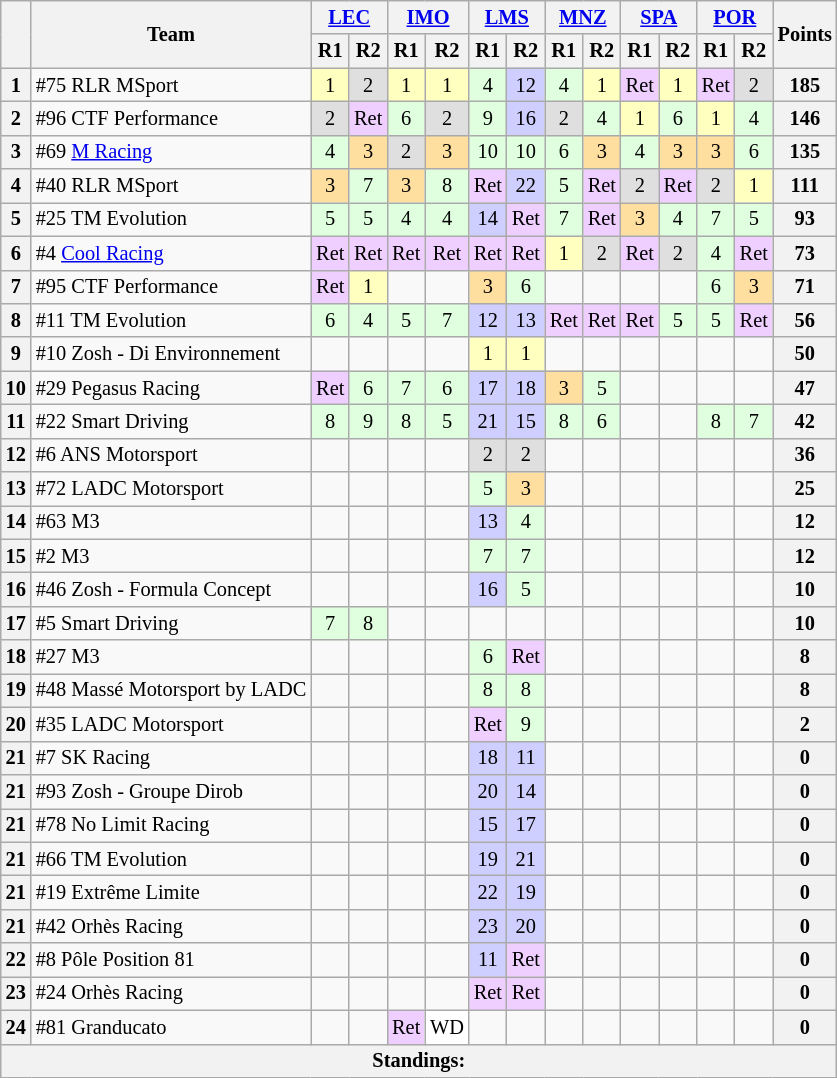<table class="wikitable" style="font-size:85%; text-align:center">
<tr>
<th rowspan=2></th>
<th rowspan=2>Team</th>
<th colspan=2><a href='#'>LEC</a><br></th>
<th colspan=2><a href='#'>IMO</a><br></th>
<th colspan=2><a href='#'>LMS</a><br></th>
<th colspan=2><a href='#'>MNZ</a><br></th>
<th colspan=2><a href='#'>SPA</a><br></th>
<th colspan=2><a href='#'>POR</a><br></th>
<th rowspan=2>Points</th>
</tr>
<tr>
<th>R1</th>
<th>R2</th>
<th>R1</th>
<th>R2</th>
<th>R1</th>
<th>R2</th>
<th>R1</th>
<th>R2</th>
<th>R1</th>
<th>R2</th>
<th>R1</th>
<th>R2</th>
</tr>
<tr>
<th>1</th>
<td align=left> #75 RLR MSport</td>
<td style="background:#ffffbf">1</td>
<td style="background:#dfdfdf">2</td>
<td style="background:#ffffbf">1</td>
<td style="background:#ffffbf">1</td>
<td style="background:#dfffdf">4</td>
<td style="background:#cfcfff">12</td>
<td style="background:#dfffdf">4</td>
<td style="background:#ffffbf">1</td>
<td style="background:#efcfff">Ret</td>
<td style="background:#ffffbf">1</td>
<td style="background:#efcfff">Ret</td>
<td style="background:#dfdfdf">2</td>
<th>185</th>
</tr>
<tr>
<th>2</th>
<td align=left> #96 CTF Performance</td>
<td style="background:#dfdfdf">2</td>
<td style="background:#efcfff">Ret</td>
<td style="background:#dfffdf">6</td>
<td style="background:#dfdfdf">2</td>
<td style="background:#dfffdf">9</td>
<td style="background:#cfcfff">16</td>
<td style="background:#dfdfdf">2</td>
<td style="background:#dfffdf">4</td>
<td style="background:#ffffbf">1</td>
<td style="background:#dfffdf">6</td>
<td style="background:#ffffbf">1</td>
<td style="background:#dfffdf">4</td>
<th>146</th>
</tr>
<tr>
<th>3</th>
<td align=left> #69 <a href='#'>M Racing</a></td>
<td style="background:#dfffdf">4</td>
<td style="background:#ffdf9f">3</td>
<td style="background:#dfdfdf">2</td>
<td style="background:#ffdf9f">3</td>
<td style="background:#dfffdf">10</td>
<td style="background:#dfffdf">10</td>
<td style="background:#dfffdf">6</td>
<td style="background:#ffdf9f">3</td>
<td style="background:#dfffdf">4</td>
<td style="background:#ffdf9f">3</td>
<td style="background:#ffdf9f">3</td>
<td style="background:#dfffdf">6</td>
<th>135</th>
</tr>
<tr>
<th>4</th>
<td align=left> #40 RLR MSport</td>
<td style="background:#ffdf9f">3</td>
<td style="background:#dfffdf">7</td>
<td style="background:#ffdf9f">3</td>
<td style="background:#dfffdf">8</td>
<td style="background:#efcfff">Ret</td>
<td style="background:#cfcfff">22</td>
<td style="background:#dfffdf">5</td>
<td style="background:#efcfff">Ret</td>
<td style="background:#dfdfdf">2</td>
<td style="background:#efcfff">Ret</td>
<td style="background:#dfdfdf">2</td>
<td style="background:#ffffbf">1</td>
<th>111</th>
</tr>
<tr>
<th>5</th>
<td align=left> #25 TM Evolution</td>
<td style="background:#dfffdf">5</td>
<td style="background:#dfffdf">5</td>
<td style="background:#dfffdf">4</td>
<td style="background:#dfffdf">4</td>
<td style="background:#cfcfff">14</td>
<td style="background:#efcfff">Ret</td>
<td style="background:#dfffdf">7</td>
<td style="background:#efcfff">Ret</td>
<td style="background:#ffdf9f">3</td>
<td style="background:#dfffdf">4</td>
<td style="background:#dfffdf">7</td>
<td style="background:#dfffdf">5</td>
<th>93</th>
</tr>
<tr>
<th>6</th>
<td align=left> #4 <a href='#'>Cool Racing</a></td>
<td style="background:#efcfff">Ret</td>
<td style="background:#efcfff">Ret</td>
<td style="background:#efcfff">Ret</td>
<td style="background:#efcfff">Ret</td>
<td style="background:#efcfff">Ret</td>
<td style="background:#efcfff">Ret</td>
<td style="background:#ffffbf">1</td>
<td style="background:#dfdfdf">2</td>
<td style="background:#efcfff">Ret</td>
<td style="background:#dfdfdf">2</td>
<td style="background:#dfffdf">4</td>
<td style="background:#efcfff">Ret</td>
<th>73</th>
</tr>
<tr>
<th>7</th>
<td align=left> #95 CTF Performance</td>
<td style="background:#efcfff">Ret</td>
<td style="background:#ffffbf">1</td>
<td></td>
<td></td>
<td style="background:#ffdf9f">3</td>
<td style="background:#dfffdf">6</td>
<td></td>
<td></td>
<td></td>
<td></td>
<td style="background:#dfffdf">6</td>
<td style="background:#ffdf9f">3</td>
<th>71</th>
</tr>
<tr>
<th>8</th>
<td align=left> #11 TM Evolution</td>
<td style="background:#dfffdf">6</td>
<td style="background:#dfffdf">4</td>
<td style="background:#dfffdf">5</td>
<td style="background:#dfffdf">7</td>
<td style="background:#cfcfff">12</td>
<td style="background:#cfcfff">13</td>
<td style="background:#efcfff">Ret</td>
<td style="background:#efcfff">Ret</td>
<td style="background:#efcfff">Ret</td>
<td style="background:#dfffdf">5</td>
<td style="background:#dfffdf">5</td>
<td style="background:#efcfff">Ret</td>
<th>56</th>
</tr>
<tr>
<th>9</th>
<td align=left> #10 Zosh - Di Environnement</td>
<td></td>
<td></td>
<td></td>
<td></td>
<td style="background:#ffffbf">1</td>
<td style="background:#ffffbf">1</td>
<td></td>
<td></td>
<td></td>
<td></td>
<td></td>
<td></td>
<th>50</th>
</tr>
<tr>
<th>10</th>
<td align=left> #29 Pegasus Racing</td>
<td style="background:#efcfff">Ret</td>
<td style="background:#dfffdf">6</td>
<td style="background:#dfffdf">7</td>
<td style="background:#dfffdf">6</td>
<td style="background:#cfcfff">17</td>
<td style="background:#cfcfff">18</td>
<td style="background:#ffdf9f">3</td>
<td style="background:#dfffdf">5</td>
<td></td>
<td></td>
<td></td>
<td></td>
<th>47</th>
</tr>
<tr>
<th>11</th>
<td align=left> #22 Smart Driving</td>
<td style="background:#dfffdf">8</td>
<td style="background:#dfffdf">9</td>
<td style="background:#dfffdf">8</td>
<td style="background:#dfffdf">5</td>
<td style="background:#cfcfff">21</td>
<td style="background:#cfcfff">15</td>
<td style="background:#dfffdf">8</td>
<td style="background:#dfffdf">6</td>
<td></td>
<td></td>
<td style="background:#dfffdf">8</td>
<td style="background:#dfffdf">7</td>
<th>42</th>
</tr>
<tr>
<th>12</th>
<td align=left> #6 ANS Motorsport</td>
<td></td>
<td></td>
<td></td>
<td></td>
<td style="background:#dfdfdf">2</td>
<td style="background:#dfdfdf">2</td>
<td></td>
<td></td>
<td></td>
<td></td>
<td></td>
<td></td>
<th>36</th>
</tr>
<tr>
<th>13</th>
<td align=left> #72 LADC Motorsport</td>
<td></td>
<td></td>
<td></td>
<td></td>
<td style="background:#dfffdf">5</td>
<td style="background:#ffdf9f">3</td>
<td></td>
<td></td>
<td></td>
<td></td>
<td></td>
<td></td>
<th>25</th>
</tr>
<tr>
<th>14</th>
<td align=left> #63 M3</td>
<td></td>
<td></td>
<td></td>
<td></td>
<td style="background:#cfcfff">13</td>
<td style="background:#dfffdf">4</td>
<td></td>
<td></td>
<td></td>
<td></td>
<td></td>
<td></td>
<th>12</th>
</tr>
<tr>
<th>15</th>
<td align=left> #2 M3</td>
<td></td>
<td></td>
<td></td>
<td></td>
<td style="background:#dfffdf">7</td>
<td style="background:#dfffdf">7</td>
<td></td>
<td></td>
<td></td>
<td></td>
<td></td>
<td></td>
<th>12</th>
</tr>
<tr>
<th>16</th>
<td align=left> #46 Zosh - Formula Concept</td>
<td></td>
<td></td>
<td></td>
<td></td>
<td style="background:#cfcfff">16</td>
<td style="background:#dfffdf">5</td>
<td></td>
<td></td>
<td></td>
<td></td>
<td></td>
<td></td>
<th>10</th>
</tr>
<tr>
<th>17</th>
<td align=left> #5 Smart Driving</td>
<td style="background:#dfffdf">7</td>
<td style="background:#dfffdf">8</td>
<td></td>
<td></td>
<td></td>
<td></td>
<td></td>
<td></td>
<td></td>
<td></td>
<td></td>
<td></td>
<th>10</th>
</tr>
<tr>
<th>18</th>
<td align=left> #27 M3</td>
<td></td>
<td></td>
<td></td>
<td></td>
<td style="background:#dfffdf">6</td>
<td style="background:#efcfff">Ret</td>
<td></td>
<td></td>
<td></td>
<td></td>
<td></td>
<td></td>
<th>8</th>
</tr>
<tr>
<th>19</th>
<td align=left> #48 Massé Motorsport by LADC</td>
<td></td>
<td></td>
<td></td>
<td></td>
<td style="background:#dfffdf">8</td>
<td style="background:#dfffdf">8</td>
<td></td>
<td></td>
<td></td>
<td></td>
<td></td>
<td></td>
<th>8</th>
</tr>
<tr>
<th>20</th>
<td align=left> #35 LADC Motorsport</td>
<td></td>
<td></td>
<td></td>
<td></td>
<td style="background:#efcfff">Ret</td>
<td style="background:#dfffdf">9</td>
<td></td>
<td></td>
<td></td>
<td></td>
<td></td>
<td></td>
<th>2</th>
</tr>
<tr>
<th>21</th>
<td align=left> #7 SK Racing</td>
<td></td>
<td></td>
<td></td>
<td></td>
<td style="background:#cfcfff">18</td>
<td style="background:#cfcfff">11</td>
<td></td>
<td></td>
<td></td>
<td></td>
<td></td>
<td></td>
<th>0</th>
</tr>
<tr>
<th>21</th>
<td align=left> #93 Zosh - Groupe Dirob</td>
<td></td>
<td></td>
<td></td>
<td></td>
<td style="background:#cfcfff">20</td>
<td style="background:#cfcfff">14</td>
<td></td>
<td></td>
<td></td>
<td></td>
<td></td>
<td></td>
<th>0</th>
</tr>
<tr>
<th>21</th>
<td align=left> #78 No Limit Racing</td>
<td></td>
<td></td>
<td></td>
<td></td>
<td style="background:#cfcfff">15</td>
<td style="background:#cfcfff">17</td>
<td></td>
<td></td>
<td></td>
<td></td>
<td></td>
<td></td>
<th>0</th>
</tr>
<tr>
<th>21</th>
<td align=left> #66 TM Evolution</td>
<td></td>
<td></td>
<td></td>
<td></td>
<td style="background:#cfcfff">19</td>
<td style="background:#cfcfff">21</td>
<td></td>
<td></td>
<td></td>
<td></td>
<td></td>
<td></td>
<th>0</th>
</tr>
<tr>
<th>21</th>
<td align=left> #19 Extrême Limite</td>
<td></td>
<td></td>
<td></td>
<td></td>
<td style="background:#cfcfff">22</td>
<td style="background:#cfcfff">19</td>
<td></td>
<td></td>
<td></td>
<td></td>
<td></td>
<td></td>
<th>0</th>
</tr>
<tr>
<th>21</th>
<td align=left> #42 Orhès Racing</td>
<td></td>
<td></td>
<td></td>
<td></td>
<td style="background:#cfcfff">23</td>
<td style="background:#cfcfff">20</td>
<td></td>
<td></td>
<td></td>
<td></td>
<td></td>
<td></td>
<th>0</th>
</tr>
<tr>
<th>22</th>
<td align=left> #8 Pôle Position 81</td>
<td></td>
<td></td>
<td></td>
<td></td>
<td style="background:#cfcfff">11</td>
<td style="background:#efcfff">Ret</td>
<td></td>
<td></td>
<td></td>
<td></td>
<td></td>
<td></td>
<th>0</th>
</tr>
<tr>
<th>23</th>
<td align=left> #24 Orhès Racing</td>
<td></td>
<td></td>
<td></td>
<td></td>
<td style="background:#efcfff">Ret</td>
<td style="background:#efcfff">Ret</td>
<td></td>
<td></td>
<td></td>
<td></td>
<td></td>
<td></td>
<th>0</th>
</tr>
<tr>
<th>24</th>
<td align=left> #81 Granducato</td>
<td></td>
<td></td>
<td style="background:#efcfff">Ret</td>
<td style="background:#ffffff">WD</td>
<td></td>
<td></td>
<td></td>
<td></td>
<td></td>
<td></td>
<td></td>
<td></td>
<th>0</th>
</tr>
<tr>
<th colspan=15>Standings:</th>
</tr>
</table>
